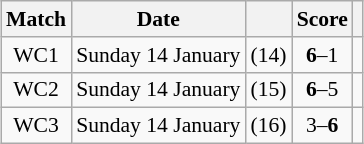<table class="wikitable" style="font-size: 90%; margin: 1em auto 1em auto;">
<tr>
<th>Match</th>
<th>Date</th>
<th></th>
<th>Score</th>
<th></th>
</tr>
<tr>
<td align="center">WC1</td>
<td>Sunday 14 January</td>
<td><strong></strong> (14)</td>
<td align="center"><strong>6</strong>–1</td>
<td></td>
</tr>
<tr>
<td align="center">WC2</td>
<td>Sunday 14 January</td>
<td><strong></strong> (15)</td>
<td align="center"><strong>6</strong>–5</td>
<td></td>
</tr>
<tr>
<td align="center">WC3</td>
<td>Sunday 14 January</td>
<td> (16)</td>
<td align="center">3–<strong>6</strong></td>
<td><strong></strong></td>
</tr>
</table>
